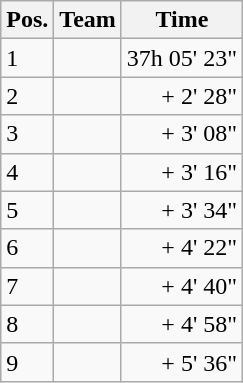<table class="wikitable">
<tr>
<th>Pos.</th>
<th>Team</th>
<th>Time</th>
</tr>
<tr>
<td>1</td>
<td></td>
<td align=right>37h 05' 23"</td>
</tr>
<tr>
<td>2</td>
<td></td>
<td align=right>+ 2' 28"</td>
</tr>
<tr>
<td>3</td>
<td></td>
<td align=right>+ 3' 08"</td>
</tr>
<tr>
<td>4</td>
<td></td>
<td align=right>+ 3' 16"</td>
</tr>
<tr>
<td>5</td>
<td></td>
<td align=right>+ 3' 34"</td>
</tr>
<tr>
<td>6</td>
<td></td>
<td align=right>+ 4' 22"</td>
</tr>
<tr>
<td>7</td>
<td></td>
<td align=right>+ 4' 40"</td>
</tr>
<tr>
<td>8</td>
<td></td>
<td align=right>+ 4' 58"</td>
</tr>
<tr>
<td>9</td>
<td></td>
<td align=right>+ 5' 36"</td>
</tr>
</table>
